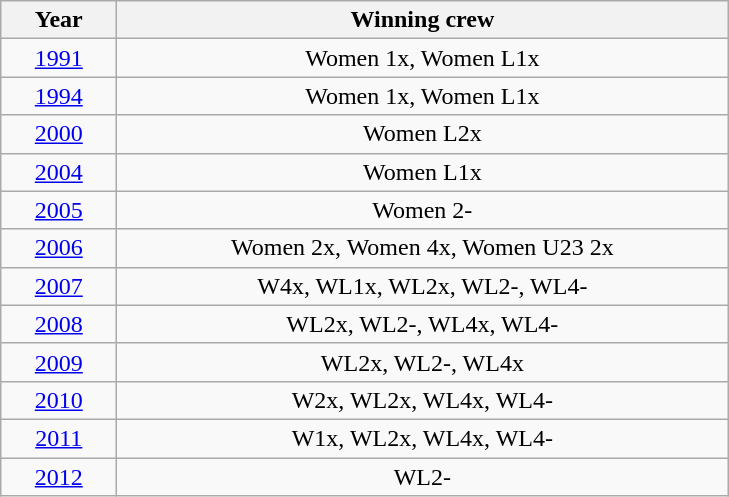<table class="wikitable" style="text-align:center">
<tr>
<th width=70>Year</th>
<th width=400>Winning crew</th>
</tr>
<tr>
<td><a href='#'>1991</a></td>
<td>Women 1x, Women L1x</td>
</tr>
<tr>
<td><a href='#'>1994</a></td>
<td>Women 1x, Women L1x</td>
</tr>
<tr>
<td><a href='#'>2000</a></td>
<td>Women L2x</td>
</tr>
<tr>
<td><a href='#'>2004</a></td>
<td>Women L1x </td>
</tr>
<tr>
<td><a href='#'>2005</a></td>
<td>Women 2-</td>
</tr>
<tr>
<td><a href='#'>2006</a></td>
<td>Women 2x, Women 4x, Women U23 2x</td>
</tr>
<tr>
<td><a href='#'>2007</a></td>
<td>W4x, WL1x, WL2x, WL2-, WL4-</td>
</tr>
<tr>
<td><a href='#'>2008</a></td>
<td>WL2x, WL2-, WL4x, WL4-</td>
</tr>
<tr>
<td><a href='#'>2009</a></td>
<td>WL2x, WL2-, WL4x</td>
</tr>
<tr>
<td><a href='#'>2010</a></td>
<td>W2x, WL2x, WL4x, WL4- </td>
</tr>
<tr>
<td><a href='#'>2011</a></td>
<td>W1x, WL2x, WL4x, WL4- </td>
</tr>
<tr>
<td><a href='#'>2012</a></td>
<td>WL2- </td>
</tr>
</table>
